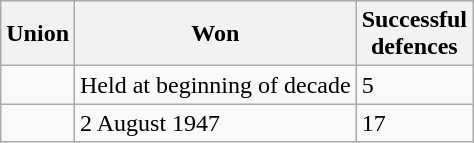<table class="wikitable">
<tr>
<th>Union</th>
<th>Won</th>
<th>Successful<br>defences</th>
</tr>
<tr>
<td></td>
<td>Held at beginning of decade</td>
<td>5</td>
</tr>
<tr>
<td></td>
<td>2 August 1947</td>
<td>17</td>
</tr>
</table>
